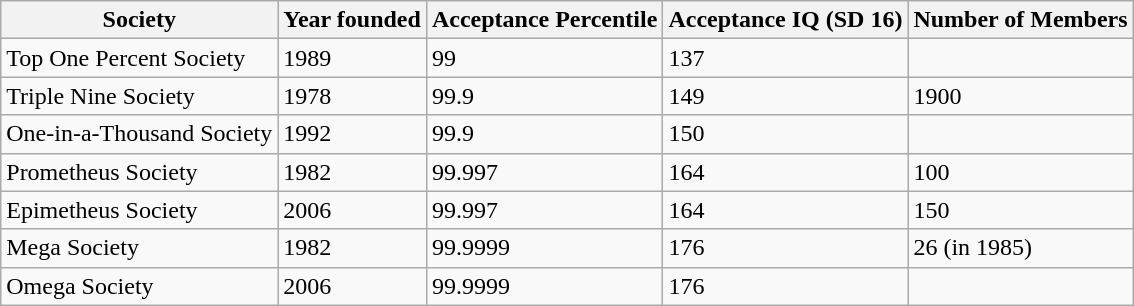<table class="wikitable sortable" style="text-align: left;">
<tr>
<th>Society</th>
<th>Year founded</th>
<th>Acceptance Percentile</th>
<th>Acceptance IQ (SD 16)</th>
<th>Number of Members</th>
</tr>
<tr>
<td>Top One Percent Society</td>
<td>1989</td>
<td>99</td>
<td>137</td>
<td></td>
</tr>
<tr>
<td>Triple Nine Society</td>
<td>1978</td>
<td>99.9</td>
<td>149</td>
<td>1900</td>
</tr>
<tr>
<td>One-in-a-Thousand Society</td>
<td>1992</td>
<td>99.9</td>
<td>150</td>
<td></td>
</tr>
<tr>
<td>Prometheus Society</td>
<td>1982</td>
<td>99.997</td>
<td>164</td>
<td>100</td>
</tr>
<tr>
<td>Epimetheus Society</td>
<td>2006</td>
<td>99.997</td>
<td>164</td>
<td>150</td>
</tr>
<tr>
<td>Mega Society</td>
<td>1982</td>
<td>99.9999</td>
<td>176</td>
<td>26 (in 1985)</td>
</tr>
<tr>
<td>Omega Society</td>
<td>2006</td>
<td>99.9999</td>
<td>176</td>
<td></td>
</tr>
</table>
